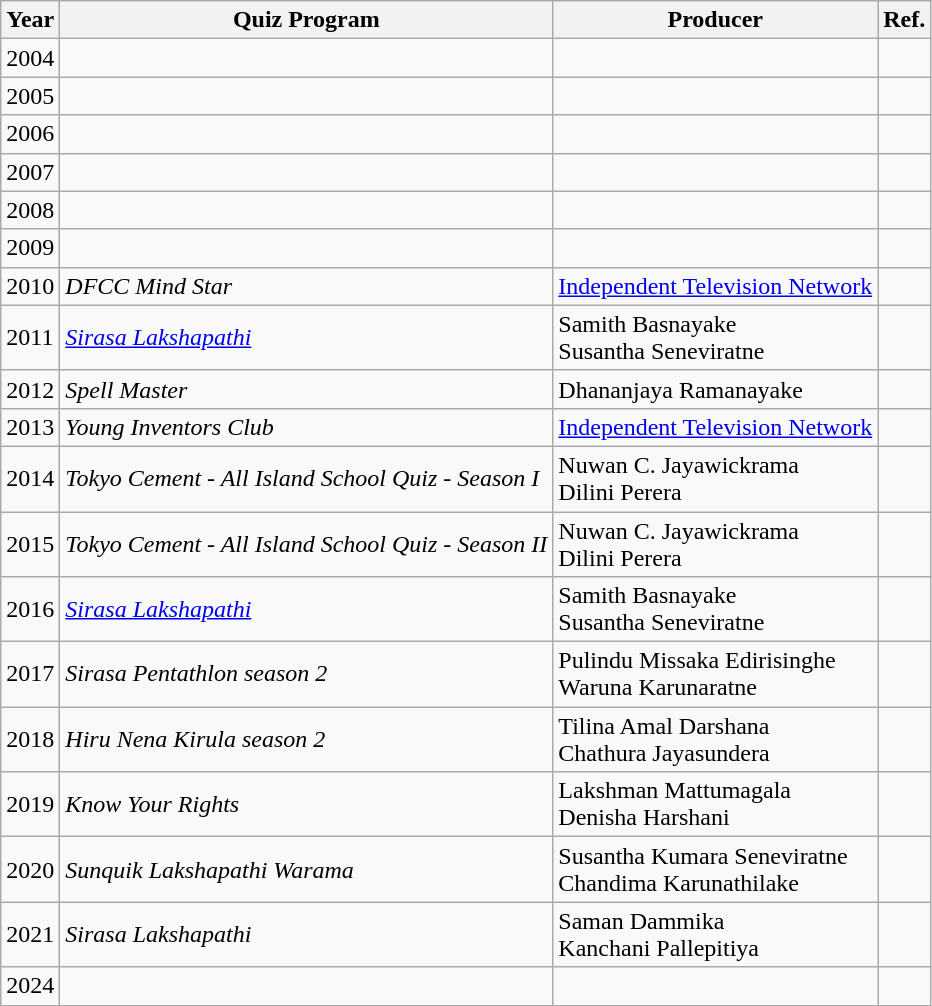<table class="wikitable">
<tr>
<th>Year</th>
<th>Quiz Program</th>
<th>Producer</th>
<th>Ref.</th>
</tr>
<tr>
<td>2004</td>
<td></td>
<td></td>
<td></td>
</tr>
<tr>
<td>2005</td>
<td></td>
<td></td>
<td></td>
</tr>
<tr>
<td>2006</td>
<td></td>
<td></td>
<td></td>
</tr>
<tr>
<td>2007</td>
<td></td>
<td></td>
<td></td>
</tr>
<tr>
<td>2008</td>
<td></td>
<td></td>
<td></td>
</tr>
<tr>
<td>2009</td>
<td></td>
<td></td>
<td></td>
</tr>
<tr>
<td>2010</td>
<td><em>DFCC Mind Star</em></td>
<td><a href='#'>Independent Television Network</a></td>
<td></td>
</tr>
<tr>
<td>2011</td>
<td><em><a href='#'>Sirasa Lakshapathi</a></em></td>
<td>Samith Basnayake <br> Susantha Seneviratne</td>
<td></td>
</tr>
<tr>
<td>2012</td>
<td><em>Spell Master</em></td>
<td>Dhananjaya Ramanayake</td>
<td></td>
</tr>
<tr>
<td>2013</td>
<td><em>Young Inventors Club</em></td>
<td><a href='#'>Independent Television Network</a></td>
<td></td>
</tr>
<tr>
<td>2014</td>
<td><em>Tokyo Cement - All Island School Quiz - Season I</em></td>
<td>Nuwan C. Jayawickrama<br> Dilini Perera</td>
<td></td>
</tr>
<tr>
<td>2015</td>
<td><em>Tokyo Cement - All Island School Quiz - Season II</em></td>
<td>Nuwan C. Jayawickrama<br> Dilini Perera</td>
<td></td>
</tr>
<tr>
<td>2016</td>
<td><em><a href='#'>Sirasa Lakshapathi</a></em></td>
<td>Samith Basnayake <br> Susantha Seneviratne</td>
<td></td>
</tr>
<tr>
<td>2017</td>
<td><em>Sirasa Pentathlon season 2</em></td>
<td>Pulindu Missaka Edirisinghe <br> Waruna Karunaratne</td>
<td></td>
</tr>
<tr>
<td>2018</td>
<td><em>Hiru Nena Kirula season 2</em></td>
<td>Tilina Amal Darshana <br> Chathura Jayasundera</td>
<td></td>
</tr>
<tr>
<td>2019</td>
<td><em>Know Your Rights</em></td>
<td>Lakshman Mattumagala <br> Denisha Harshani</td>
<td></td>
</tr>
<tr>
<td>2020</td>
<td><em>Sunquik Lakshapathi Warama</em></td>
<td>Susantha Kumara Seneviratne <br> Chandima Karunathilake</td>
<td></td>
</tr>
<tr>
<td>2021</td>
<td><em>Sirasa Lakshapathi</em></td>
<td>Saman Dammika <br> Kanchani Pallepitiya</td>
<td></td>
</tr>
<tr>
<td>2024</td>
<td></td>
<td></td>
<td></td>
</tr>
</table>
